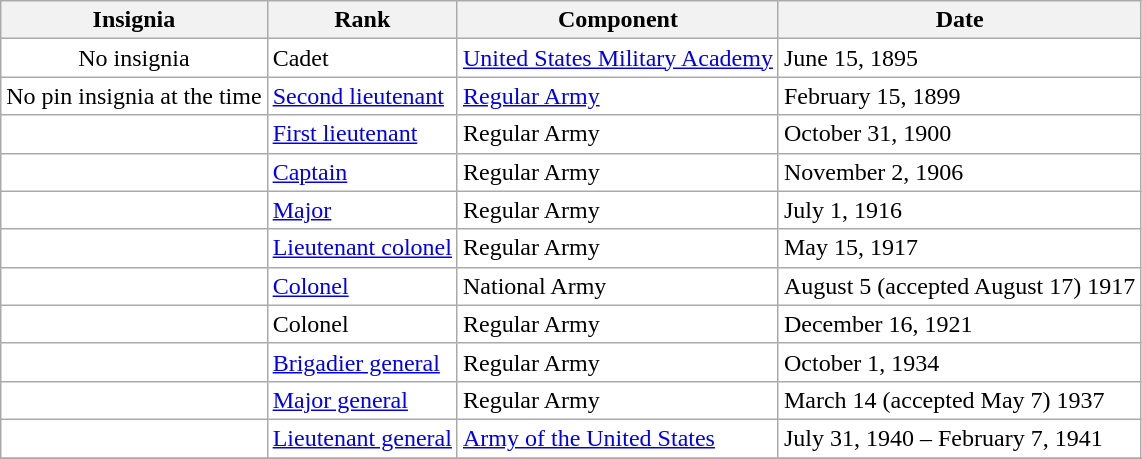<table class="wikitable" style="background:white">
<tr>
<th>Insignia</th>
<th>Rank</th>
<th>Component</th>
<th>Date</th>
</tr>
<tr>
<td align="center">No insignia</td>
<td>Cadet</td>
<td><a href='#'>United States Military Academy</a></td>
<td>June 15, 1895</td>
</tr>
<tr>
<td align="center">No pin insignia at the time</td>
<td><a href='#'>Second lieutenant</a></td>
<td><a href='#'>Regular Army</a></td>
<td>February 15, 1899</td>
</tr>
<tr>
<td align="center"></td>
<td><a href='#'>First lieutenant</a></td>
<td>Regular Army</td>
<td>October 31, 1900</td>
</tr>
<tr>
<td align="center"></td>
<td><a href='#'>Captain</a></td>
<td>Regular Army</td>
<td>November 2, 1906</td>
</tr>
<tr>
<td align="center"></td>
<td><a href='#'>Major</a></td>
<td>Regular Army</td>
<td>July 1, 1916</td>
</tr>
<tr>
<td align="center"></td>
<td><a href='#'>Lieutenant colonel</a></td>
<td>Regular Army</td>
<td>May 15, 1917</td>
</tr>
<tr>
<td align="center"></td>
<td><a href='#'>Colonel</a></td>
<td>National Army</td>
<td>August 5 (accepted August 17) 1917</td>
</tr>
<tr>
<td align="center"></td>
<td>Colonel</td>
<td>Regular Army</td>
<td>December 16, 1921</td>
</tr>
<tr>
<td align="center"></td>
<td><a href='#'>Brigadier general</a></td>
<td>Regular Army</td>
<td>October 1, 1934</td>
</tr>
<tr>
<td align="center"></td>
<td><a href='#'>Major general</a></td>
<td>Regular Army</td>
<td>March 14 (accepted May 7) 1937</td>
</tr>
<tr>
<td align="center"></td>
<td><a href='#'>Lieutenant general</a></td>
<td><a href='#'>Army of the United States</a></td>
<td>July 31, 1940 – February 7, 1941</td>
</tr>
<tr>
</tr>
</table>
